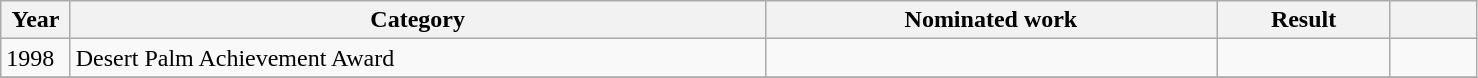<table class=wikitable class="wikitable sortable">
<tr>
<th width=4%>Year</th>
<th width=40%>Category</th>
<th width=26%>Nominated work</th>
<th width=10%>Result</th>
<th width=5%></th>
</tr>
<tr>
<td>1998</td>
<td>Desert Palm Achievement Award</td>
<td></td>
<td></td>
<td></td>
</tr>
<tr>
</tr>
</table>
